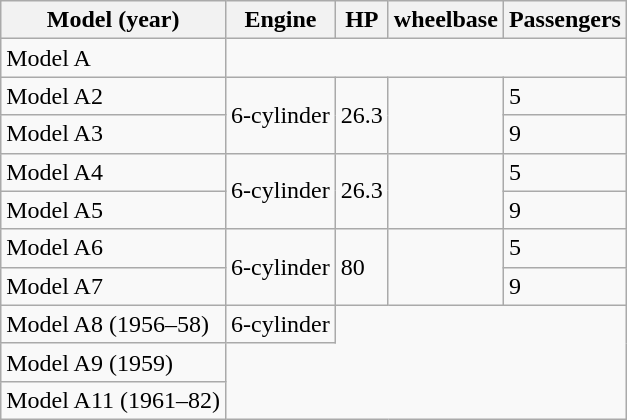<table class="wikitable floatright" |style="width:25em;font-size:90%;">
<tr>
<th>Model (year)</th>
<th>Engine</th>
<th>HP</th>
<th>wheelbase</th>
<th>Passengers</th>
</tr>
<tr>
<td>Model A</td>
</tr>
<tr>
<td>Model A2</td>
<td rowspan=2>6-cylinder</td>
<td rowspan=2>26.3</td>
<td rowspan=2></td>
<td>5</td>
</tr>
<tr>
<td>Model A3</td>
<td>9</td>
</tr>
<tr>
<td>Model A4</td>
<td rowspan=2>6-cylinder</td>
<td rowspan=2>26.3</td>
<td rowspan=2></td>
<td>5</td>
</tr>
<tr>
<td>Model A5</td>
<td>9</td>
</tr>
<tr>
<td>Model A6</td>
<td rowspan=2>6-cylinder</td>
<td rowspan=2>80</td>
<td rowspan=2></td>
<td>5</td>
</tr>
<tr>
<td>Model A7</td>
<td>9</td>
</tr>
<tr>
<td>Model A8 (1956–58)</td>
<td>6-cylinder</td>
</tr>
<tr>
<td>Model A9 (1959)</td>
</tr>
<tr>
<td>Model A11 (1961–82)</td>
</tr>
</table>
